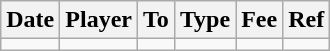<table class="wikitable">
<tr>
<th>Date</th>
<th>Player</th>
<th>To</th>
<th>Type</th>
<th>Fee</th>
<th>Ref</th>
</tr>
<tr>
<td></td>
<td></td>
<td></td>
<td></td>
<td></td>
<td></td>
</tr>
</table>
